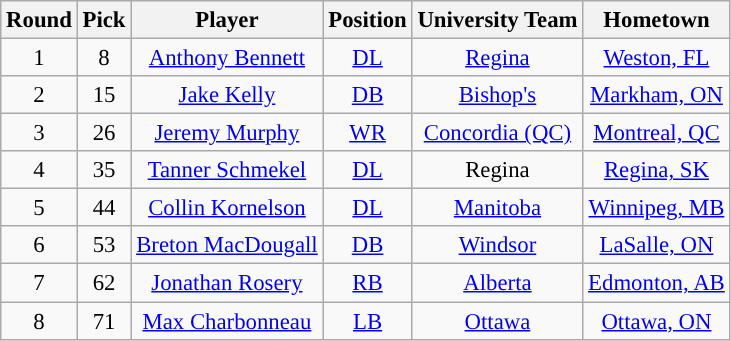<table class="wikitable" style="font-size: 95%;">
<tr>
<th scope="col">Round</th>
<th scope="col">Pick</th>
<th scope="col">Player</th>
<th scope="col">Position</th>
<th scope="col">University Team</th>
<th scope="col">Hometown</th>
</tr>
<tr align="center">
<td align=center>1</td>
<td>8</td>
<td><a href='#'>Anthony Bennett</a></td>
<td><a href='#'>DL</a></td>
<td><a href='#'>Regina</a></td>
<td><a href='#'>Weston, FL</a></td>
</tr>
<tr align="center">
<td align=center>2</td>
<td>15</td>
<td><a href='#'>Jake Kelly</a></td>
<td><a href='#'>DB</a></td>
<td><a href='#'>Bishop's</a></td>
<td><a href='#'>Markham, ON</a></td>
</tr>
<tr align="center">
<td align=center>3</td>
<td>26</td>
<td><a href='#'>Jeremy Murphy</a></td>
<td><a href='#'>WR</a></td>
<td><a href='#'>Concordia (QC)</a></td>
<td><a href='#'>Montreal, QC</a></td>
</tr>
<tr align="center">
<td align=center>4</td>
<td>35</td>
<td><a href='#'>Tanner Schmekel</a></td>
<td><a href='#'>DL</a></td>
<td>Regina</td>
<td><a href='#'>Regina, SK</a></td>
</tr>
<tr align="center">
<td align=center>5</td>
<td>44</td>
<td><a href='#'>Collin Kornelson</a></td>
<td><a href='#'>DL</a></td>
<td><a href='#'>Manitoba</a></td>
<td><a href='#'>Winnipeg, MB</a></td>
</tr>
<tr align="center">
<td align=center>6</td>
<td>53</td>
<td><a href='#'>Breton MacDougall</a></td>
<td><a href='#'>DB</a></td>
<td><a href='#'>Windsor</a></td>
<td><a href='#'>LaSalle, ON</a></td>
</tr>
<tr align="center">
<td align=center>7</td>
<td>62</td>
<td><a href='#'>Jonathan Rosery</a></td>
<td><a href='#'>RB</a></td>
<td><a href='#'>Alberta</a></td>
<td><a href='#'>Edmonton, AB</a></td>
</tr>
<tr align="center">
<td align=center>8</td>
<td>71</td>
<td><a href='#'>Max Charbonneau</a></td>
<td><a href='#'>LB</a></td>
<td><a href='#'>Ottawa</a></td>
<td><a href='#'>Ottawa, ON</a></td>
</tr>
</table>
